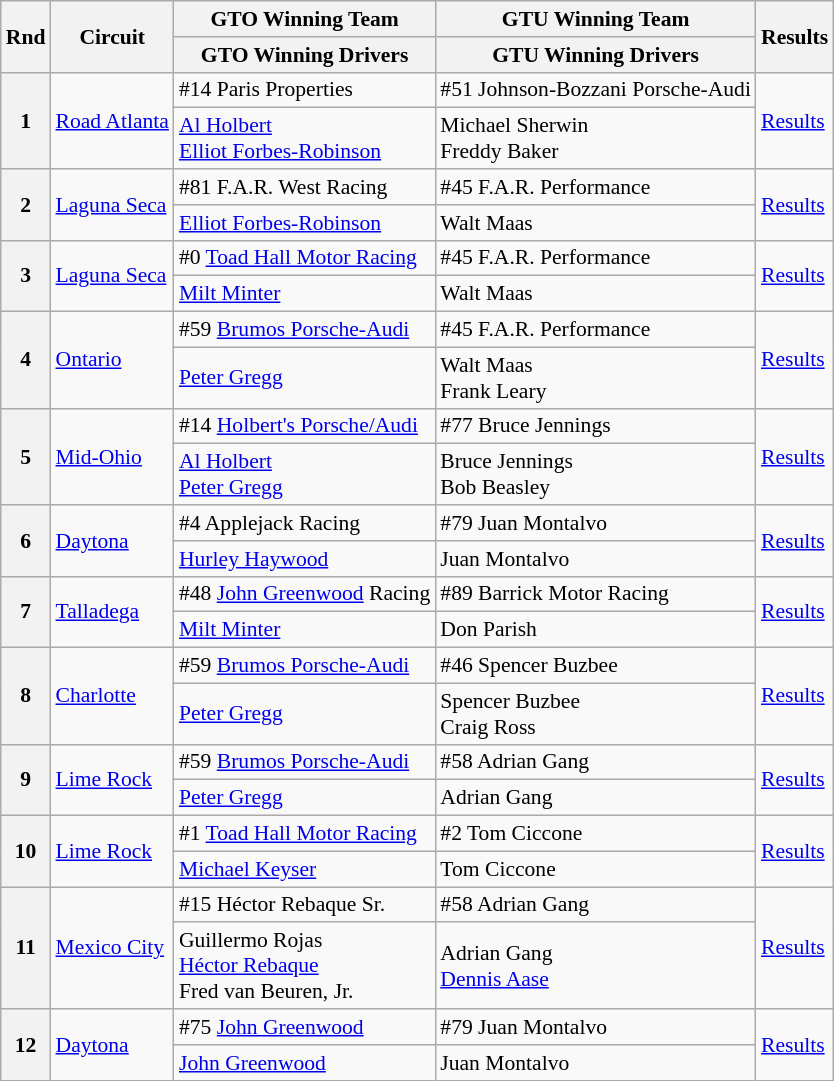<table class="wikitable" style="font-size: 90%;">
<tr>
<th rowspan=2>Rnd</th>
<th rowspan=2>Circuit</th>
<th>GTO Winning Team</th>
<th>GTU Winning Team</th>
<th rowspan=2>Results</th>
</tr>
<tr>
<th>GTO Winning Drivers</th>
<th>GTU Winning Drivers</th>
</tr>
<tr>
<th rowspan=2>1</th>
<td rowspan=2><a href='#'>Road Atlanta</a></td>
<td>#14 Paris Properties</td>
<td>#51 Johnson-Bozzani Porsche-Audi</td>
<td rowspan=2><a href='#'>Results</a></td>
</tr>
<tr>
<td> <a href='#'>Al Holbert</a><br> <a href='#'>Elliot Forbes-Robinson</a></td>
<td> Michael Sherwin<br> Freddy Baker</td>
</tr>
<tr>
<th rowspan=2>2</th>
<td rowspan=2><a href='#'>Laguna Seca</a></td>
<td>#81 F.A.R. West Racing</td>
<td>#45 F.A.R. Performance</td>
<td rowspan=2><a href='#'>Results</a></td>
</tr>
<tr>
<td> <a href='#'>Elliot Forbes-Robinson</a></td>
<td> Walt Maas</td>
</tr>
<tr>
<th rowspan=2>3</th>
<td rowspan=2><a href='#'>Laguna Seca</a></td>
<td>#0 <a href='#'>Toad Hall Motor Racing</a></td>
<td>#45 F.A.R. Performance</td>
<td rowspan=2><a href='#'>Results</a></td>
</tr>
<tr>
<td> <a href='#'>Milt Minter</a></td>
<td> Walt Maas</td>
</tr>
<tr>
<th rowspan=2>4</th>
<td rowspan=2><a href='#'>Ontario</a></td>
<td>#59 <a href='#'>Brumos Porsche-Audi</a></td>
<td>#45 F.A.R. Performance</td>
<td rowspan=2><a href='#'>Results</a></td>
</tr>
<tr>
<td> <a href='#'>Peter Gregg</a></td>
<td> Walt Maas<br> Frank Leary</td>
</tr>
<tr>
<th rowspan=2>5</th>
<td rowspan=2><a href='#'>Mid-Ohio</a></td>
<td>#14 <a href='#'>Holbert's Porsche/Audi</a></td>
<td>#77 Bruce Jennings</td>
<td rowspan=2><a href='#'>Results</a></td>
</tr>
<tr>
<td> <a href='#'>Al Holbert</a><br> <a href='#'>Peter Gregg</a></td>
<td> Bruce Jennings<br> Bob Beasley</td>
</tr>
<tr>
<th rowspan=2>6</th>
<td rowspan=2><a href='#'>Daytona</a></td>
<td>#4 Applejack Racing</td>
<td>#79 Juan Montalvo</td>
<td rowspan=2><a href='#'>Results</a></td>
</tr>
<tr>
<td> <a href='#'>Hurley Haywood</a></td>
<td> Juan Montalvo</td>
</tr>
<tr>
<th rowspan=2>7</th>
<td rowspan=2><a href='#'>Talladega</a></td>
<td>#48 <a href='#'>John Greenwood</a> Racing</td>
<td>#89 Barrick Motor Racing</td>
<td rowspan=2><a href='#'>Results</a></td>
</tr>
<tr>
<td> <a href='#'>Milt Minter</a></td>
<td> Don Parish</td>
</tr>
<tr>
<th rowspan=2>8</th>
<td rowspan=2><a href='#'>Charlotte</a></td>
<td>#59 <a href='#'>Brumos Porsche-Audi</a></td>
<td>#46 Spencer Buzbee</td>
<td rowspan=2><a href='#'>Results</a></td>
</tr>
<tr>
<td> <a href='#'>Peter Gregg</a></td>
<td> Spencer Buzbee<br> Craig Ross</td>
</tr>
<tr>
<th rowspan=2>9</th>
<td rowspan=2><a href='#'>Lime Rock</a></td>
<td>#59 <a href='#'>Brumos Porsche-Audi</a></td>
<td>#58 Adrian Gang</td>
<td rowspan=2><a href='#'>Results</a></td>
</tr>
<tr>
<td> <a href='#'>Peter Gregg</a></td>
<td> Adrian Gang</td>
</tr>
<tr>
<th rowspan=2>10</th>
<td rowspan=2><a href='#'>Lime Rock</a></td>
<td>#1 <a href='#'>Toad Hall Motor Racing</a></td>
<td>#2 Tom Ciccone</td>
<td rowspan=2><a href='#'>Results</a></td>
</tr>
<tr>
<td> <a href='#'>Michael Keyser</a></td>
<td> Tom Ciccone</td>
</tr>
<tr>
<th rowspan=2>11</th>
<td rowspan=2><a href='#'>Mexico City</a></td>
<td>#15 Héctor Rebaque Sr.</td>
<td>#58 Adrian Gang</td>
<td rowspan=2><a href='#'>Results</a></td>
</tr>
<tr>
<td> Guillermo Rojas<br> <a href='#'>Héctor Rebaque</a><br> Fred van Beuren, Jr.</td>
<td> Adrian Gang<br> <a href='#'>Dennis Aase</a></td>
</tr>
<tr>
<th rowspan=2>12</th>
<td rowspan=2><a href='#'>Daytona</a></td>
<td>#75 <a href='#'>John Greenwood</a></td>
<td>#79 Juan Montalvo</td>
<td rowspan=2><a href='#'>Results</a></td>
</tr>
<tr>
<td> <a href='#'>John Greenwood</a></td>
<td> Juan Montalvo</td>
</tr>
</table>
